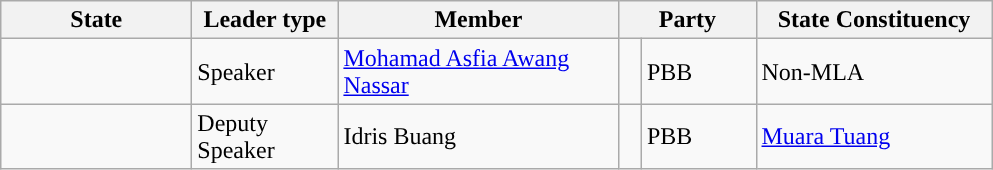<table class ="wikitable sortable">
<tr>
<th style="width:120px;">State</th>
<th style="width:90px;">Leader type</th>
<th style="width:180px;">Member</th>
<th style="width:84px;" colspan=2>Party</th>
<th style="width:150px;">State Constituency</th>
</tr>
<tr>
<td></td>
<td>Speaker</td>
<td><a href='#'>Mohamad Asfia Awang Nassar</a></td>
<td></td>
<td>PBB</td>
<td>Non-MLA</td>
</tr>
<tr>
<td></td>
<td>Deputy Speaker</td>
<td>Idris Buang</td>
<td></td>
<td>PBB</td>
<td><a href='#'>Muara Tuang</a></td>
</tr>
</table>
